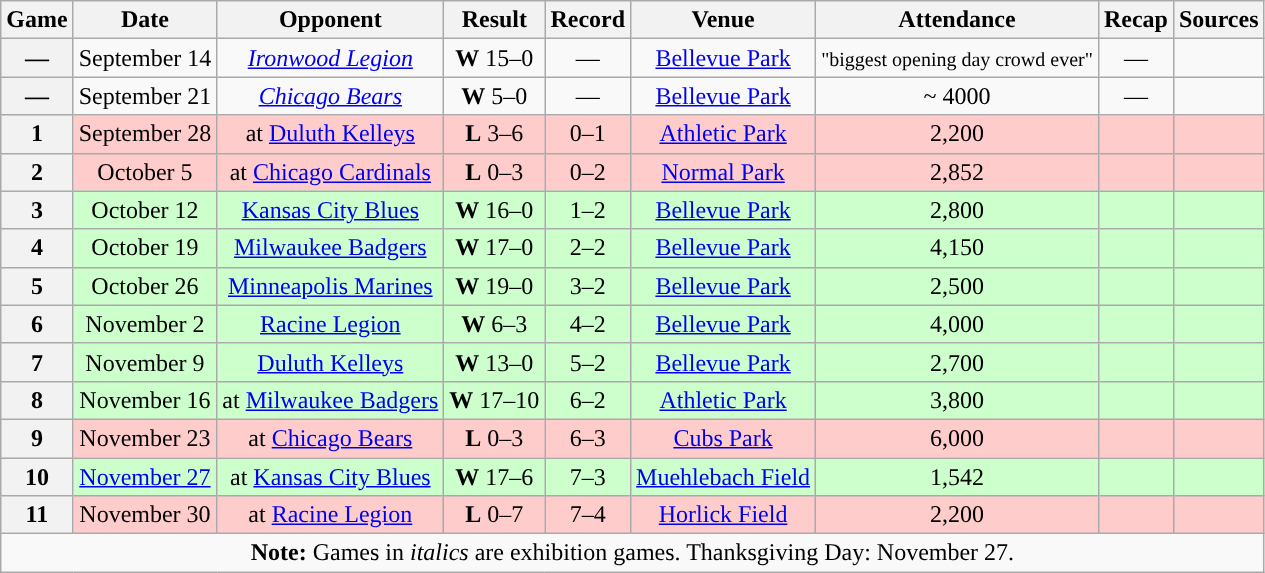<table class="wikitable" style="text-align:center">
<tr>
<th>Game</th>
<th>Date</th>
<th>Opponent</th>
<th>Result</th>
<th>Record</th>
<th>Venue</th>
<th>Attendance</th>
<th>Recap</th>
<th>Sources</th>
</tr>
<tr>
<th>—</th>
<td>September 14</td>
<td><em><a href='#'>Ironwood Legion</a></em></td>
<td><strong>W</strong> 15–0</td>
<td>—</td>
<td><a href='#'>Bellevue Park</a></td>
<td><small>"biggest opening day crowd ever"</small></td>
<td>—</td>
<td></td>
</tr>
<tr>
<th>—</th>
<td>September 21</td>
<td><em><a href='#'>Chicago Bears</a></em></td>
<td><strong>W</strong> 5–0</td>
<td>—</td>
<td><a href='#'>Bellevue Park</a></td>
<td>~ 4000</td>
<td>—</td>
<td></td>
</tr>
<tr style="background:#fcc">
<th>1</th>
<td>September 28</td>
<td>at <a href='#'>Duluth Kelleys</a></td>
<td><strong>L</strong> 3–6</td>
<td>0–1</td>
<td><a href='#'>Athletic Park</a></td>
<td>2,200</td>
<td></td>
<td></td>
</tr>
<tr style="background:#fcc">
<th>2</th>
<td>October 5</td>
<td>at <a href='#'>Chicago Cardinals</a></td>
<td><strong>L</strong> 0–3</td>
<td>0–2</td>
<td><a href='#'>Normal Park</a></td>
<td>2,852</td>
<td></td>
<td></td>
</tr>
<tr style="background:#cfc">
<th>3</th>
<td>October 12</td>
<td><a href='#'>Kansas City Blues</a></td>
<td><strong>W</strong> 16–0</td>
<td>1–2</td>
<td><a href='#'>Bellevue Park</a></td>
<td>2,800</td>
<td></td>
<td></td>
</tr>
<tr style="background:#cfc">
<th>4</th>
<td>October 19</td>
<td><a href='#'>Milwaukee Badgers</a></td>
<td><strong>W</strong> 17–0</td>
<td>2–2</td>
<td><a href='#'>Bellevue Park</a></td>
<td>4,150</td>
<td></td>
<td></td>
</tr>
<tr style="background:#cfc">
<th>5</th>
<td>October 26</td>
<td><a href='#'>Minneapolis Marines</a></td>
<td><strong>W</strong> 19–0</td>
<td>3–2</td>
<td><a href='#'>Bellevue Park</a></td>
<td>2,500</td>
<td></td>
<td></td>
</tr>
<tr style="background:#cfc">
<th>6</th>
<td>November 2</td>
<td><a href='#'>Racine Legion</a></td>
<td><strong>W</strong> 6–3</td>
<td>4–2</td>
<td><a href='#'>Bellevue Park</a></td>
<td>4,000</td>
<td></td>
<td></td>
</tr>
<tr style="background:#cfc">
<th>7</th>
<td>November 9</td>
<td><a href='#'>Duluth Kelleys</a></td>
<td><strong>W</strong> 13–0</td>
<td>5–2</td>
<td><a href='#'>Bellevue Park</a></td>
<td>2,700</td>
<td></td>
<td></td>
</tr>
<tr style="background:#cfc">
<th>8</th>
<td>November 16</td>
<td>at <a href='#'>Milwaukee Badgers</a></td>
<td><strong>W</strong> 17–10</td>
<td>6–2</td>
<td><a href='#'>Athletic Park</a></td>
<td>3,800</td>
<td></td>
<td></td>
</tr>
<tr style="background:#fcc">
<th>9</th>
<td>November 23</td>
<td>at <a href='#'>Chicago Bears</a></td>
<td><strong>L</strong> 0–3</td>
<td>6–3</td>
<td><a href='#'>Cubs Park</a></td>
<td>6,000</td>
<td></td>
<td></td>
</tr>
<tr style="background:#cfc">
<th>10</th>
<td><a href='#'>November 27</a></td>
<td>at <a href='#'>Kansas City Blues</a></td>
<td><strong>W</strong> 17–6</td>
<td>7–3</td>
<td><a href='#'>Muehlebach Field</a></td>
<td>1,542</td>
<td></td>
<td></td>
</tr>
<tr style="background:#fcc">
<th>11</th>
<td>November 30</td>
<td>at <a href='#'>Racine Legion</a></td>
<td><strong>L</strong> 0–7</td>
<td>7–4</td>
<td><a href='#'>Horlick Field</a></td>
<td>2,200</td>
<td></td>
<td></td>
</tr>
<tr>
<td colspan="10"><strong>Note:</strong> Games in <em>italics</em> are exhibition games. Thanksgiving Day: November 27.</td>
</tr>
</table>
